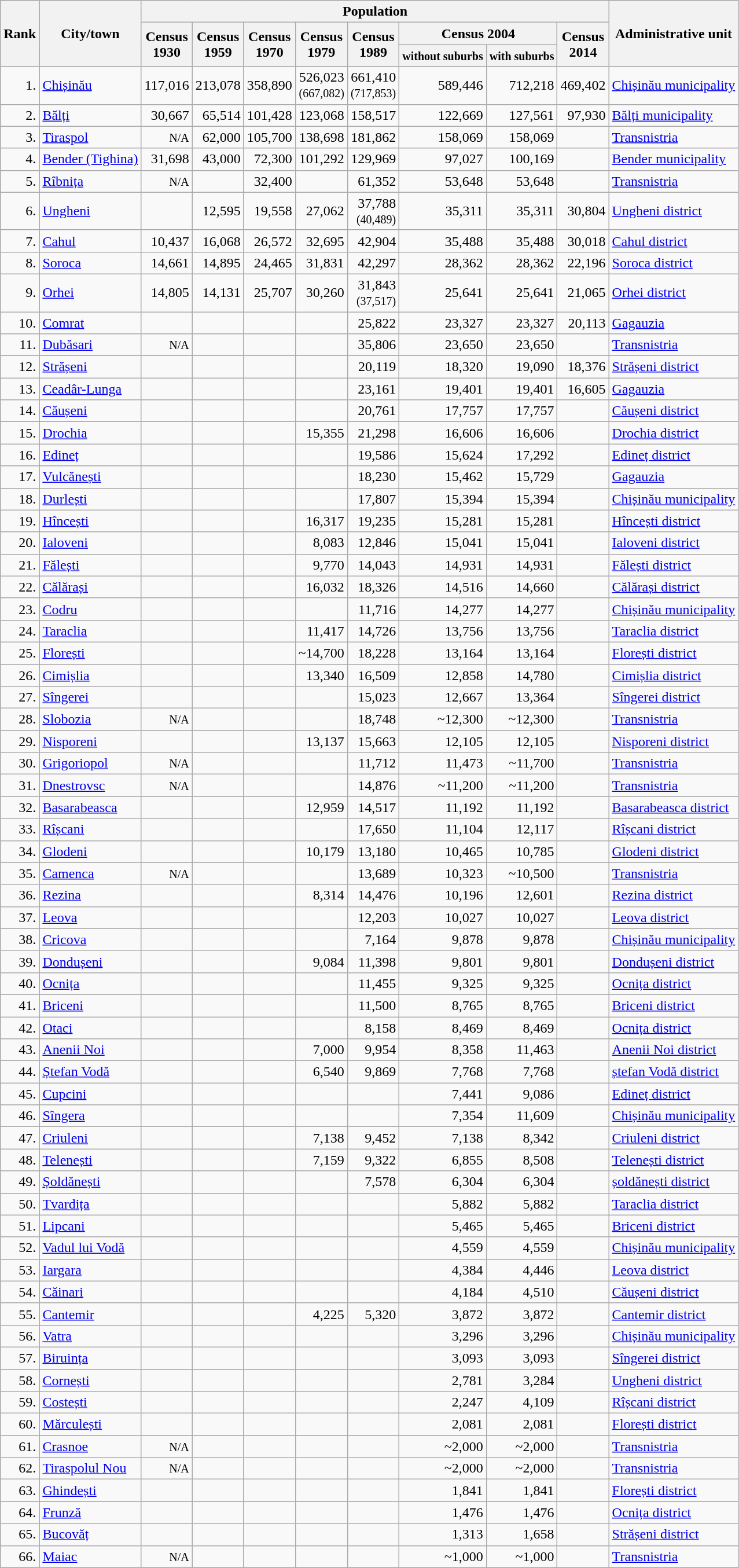<table class="wikitable sortable">
<tr>
<th rowspan="3">Rank</th>
<th rowspan="3">City/town</th>
<th colspan="8">Population</th>
<th rowspan="3">Administrative unit</th>
</tr>
<tr ---->
<th rowspan="2">Census<br>1930</th>
<th rowspan="2">Census<br>1959</th>
<th rowspan="2">Census<br>1970</th>
<th rowspan="2">Census<br>1979</th>
<th rowspan="2">Census<br>1989</th>
<th colspan="2">Census 2004</th>
<th rowspan="2">Census<br>2014</th>
</tr>
<tr ---->
<th><small>without suburbs</small></th>
<th><small>with suburbs</small></th>
</tr>
<tr ---->
<td align=right>1.</td>
<td><a href='#'>Chișinău</a></td>
<td align=right>117,016</td>
<td align=right>213,078</td>
<td align=right>358,890</td>
<td align=right>526,023<br><small>(667,082)</small></td>
<td align=right>661,410<br><small>(717,853)</small></td>
<td align=right>589,446</td>
<td align=right>712,218</td>
<td align=right>469,402</td>
<td><a href='#'>Chișinău municipality</a></td>
</tr>
<tr ---->
<td align=right>2.</td>
<td><a href='#'>Bălți</a></td>
<td align=right>30,667</td>
<td align=right>65,514</td>
<td align=right>101,428</td>
<td align=right>123,068</td>
<td align=right>158,517</td>
<td align=right>122,669</td>
<td align=right>127,561</td>
<td align=right>97,930</td>
<td><a href='#'>Bălți municipality</a></td>
</tr>
<tr ---->
<td align=right>3.</td>
<td><a href='#'>Tiraspol</a></td>
<td align=right><small>N/A</small></td>
<td align=right>62,000</td>
<td align=right>105,700</td>
<td align=right>138,698</td>
<td align=right>181,862</td>
<td align=right>158,069</td>
<td align=right>158,069</td>
<td align=right></td>
<td><a href='#'>Transnistria</a></td>
</tr>
<tr ---->
<td align=right>4.</td>
<td><a href='#'>Bender (Tighina)</a></td>
<td align=right>31,698</td>
<td align=right>43,000</td>
<td align=right>72,300</td>
<td align=right>101,292</td>
<td align=right>129,969</td>
<td align=right>97,027</td>
<td align=right>100,169</td>
<td align=right></td>
<td><a href='#'>Bender municipality</a></td>
</tr>
<tr ---->
<td align=right>5.</td>
<td><a href='#'>Rîbnița</a></td>
<td align=right><small>N/A</small></td>
<td align=right></td>
<td align=right>32,400</td>
<td align=right></td>
<td align=right>61,352</td>
<td align=right>53,648</td>
<td align=right>53,648</td>
<td align=right></td>
<td><a href='#'>Transnistria</a></td>
</tr>
<tr ---->
<td align=right>6.</td>
<td><a href='#'>Ungheni</a></td>
<td align=right></td>
<td align=right>12,595</td>
<td align=right>19,558</td>
<td align=right>27,062</td>
<td align=right>37,788 <br><small>(40,489)</small></td>
<td align=right>35,311</td>
<td align=right>35,311</td>
<td align=right>30,804</td>
<td><a href='#'>Ungheni district</a></td>
</tr>
<tr ---->
<td align=right>7.</td>
<td><a href='#'>Cahul</a></td>
<td align=right>10,437</td>
<td align=right>16,068</td>
<td align=right>26,572</td>
<td align=right>32,695</td>
<td align=right>42,904</td>
<td align=right>35,488</td>
<td align=right>35,488</td>
<td align=right>30,018</td>
<td><a href='#'>Cahul district</a></td>
</tr>
<tr ---->
<td align=right>8.</td>
<td><a href='#'>Soroca</a></td>
<td align=right>14,661</td>
<td align=right>14,895</td>
<td align=right>24,465</td>
<td align=right>31,831</td>
<td align=right>42,297</td>
<td align=right>28,362</td>
<td align=right>28,362</td>
<td align=right>22,196</td>
<td><a href='#'>Soroca district</a></td>
</tr>
<tr ---->
<td align=right>9.</td>
<td><a href='#'>Orhei</a></td>
<td align=right>14,805</td>
<td align=right>14,131</td>
<td align=right>25,707</td>
<td align=right>30,260</td>
<td align=right>31,843 <br><small>(37,517)</small></td>
<td align=right>25,641</td>
<td align=right>25,641</td>
<td align=right>21,065</td>
<td><a href='#'>Orhei district</a></td>
</tr>
<tr ---->
<td align=right>10.</td>
<td><a href='#'>Comrat</a></td>
<td align=right></td>
<td align=right></td>
<td align=right></td>
<td align=right></td>
<td align=right>25,822</td>
<td align=right>23,327</td>
<td align=right>23,327</td>
<td align=right>20,113</td>
<td><a href='#'>Gagauzia</a></td>
</tr>
<tr ---->
<td align=right>11.</td>
<td><a href='#'>Dubăsari</a></td>
<td align=right><small>N/A</small></td>
<td align=right></td>
<td align=right></td>
<td align=right></td>
<td align=right>35,806</td>
<td align=right>23,650</td>
<td align=right>23,650</td>
<td align=right></td>
<td><a href='#'>Transnistria</a></td>
</tr>
<tr ---->
<td align=right>12.</td>
<td><a href='#'>Strășeni</a></td>
<td align=right></td>
<td align=right></td>
<td align=right></td>
<td align=right></td>
<td align=right>20,119</td>
<td align=right>18,320</td>
<td align=right>19,090</td>
<td align=right>18,376</td>
<td><a href='#'>Strășeni district</a></td>
</tr>
<tr ---->
<td align=right>13.</td>
<td><a href='#'>Ceadâr-Lunga</a></td>
<td align=right></td>
<td align=right></td>
<td align=right></td>
<td align=right></td>
<td align=right>23,161</td>
<td align=right>19,401</td>
<td align=right>19,401</td>
<td align=right>16,605</td>
<td><a href='#'>Gagauzia</a></td>
</tr>
<tr ---->
<td align=right>14.</td>
<td><a href='#'>Căușeni</a></td>
<td align=right></td>
<td align=right></td>
<td align=right></td>
<td align=right></td>
<td align=right>20,761</td>
<td align=right>17,757</td>
<td align=right>17,757</td>
<td align=right></td>
<td><a href='#'>Căușeni district</a></td>
</tr>
<tr ---->
<td align=right>15.</td>
<td><a href='#'>Drochia</a></td>
<td align=right></td>
<td align=right></td>
<td align=right></td>
<td align=right>15,355</td>
<td align=right>21,298</td>
<td align=right>16,606</td>
<td align=right>16,606</td>
<td align=right></td>
<td><a href='#'>Drochia district</a></td>
</tr>
<tr ---->
<td align=right>16.</td>
<td><a href='#'>Edineț</a></td>
<td align=right></td>
<td align=right></td>
<td align=right></td>
<td align=right></td>
<td align=right>19,586</td>
<td align=right>15,624</td>
<td align=right>17,292</td>
<td align=right></td>
<td><a href='#'>Edineț district</a></td>
</tr>
<tr ---->
<td align=right>17.</td>
<td><a href='#'>Vulcănești</a></td>
<td align=right></td>
<td align=right></td>
<td align=right></td>
<td align=right></td>
<td align=right>18,230</td>
<td align=right>15,462</td>
<td align=right>15,729</td>
<td align=right></td>
<td><a href='#'>Gagauzia</a></td>
</tr>
<tr ---->
<td align=right>18.</td>
<td><a href='#'>Durlești</a></td>
<td align=right></td>
<td align=right></td>
<td align=right></td>
<td align=right></td>
<td align=right>17,807</td>
<td align=right>15,394</td>
<td align=right>15,394</td>
<td align=right></td>
<td><a href='#'>Chișinău municipality</a></td>
</tr>
<tr ---->
<td align=right>19.</td>
<td><a href='#'>Hîncești</a></td>
<td align=right></td>
<td align=right></td>
<td align=right></td>
<td align=right>16,317</td>
<td align=right>19,235</td>
<td align=right>15,281</td>
<td align=right>15,281</td>
<td align=right></td>
<td><a href='#'>Hîncești district</a></td>
</tr>
<tr ---->
<td align=right>20.</td>
<td><a href='#'>Ialoveni</a></td>
<td align=right></td>
<td align=right></td>
<td align=right></td>
<td align=right>8,083</td>
<td align=right>12,846</td>
<td align=right>15,041</td>
<td align=right>15,041</td>
<td align=right></td>
<td><a href='#'>Ialoveni district</a></td>
</tr>
<tr ---->
<td align=right>21.</td>
<td><a href='#'>Fălești</a></td>
<td align=right></td>
<td align=right></td>
<td align=right></td>
<td align=right>9,770</td>
<td align=right>14,043</td>
<td align=right>14,931</td>
<td align=right>14,931</td>
<td align=right></td>
<td><a href='#'>Fălești district</a></td>
</tr>
<tr ---->
<td align=right>22.</td>
<td><a href='#'>Călărași</a></td>
<td align=right></td>
<td align=right></td>
<td align=right></td>
<td align=right>16,032</td>
<td align=right>18,326</td>
<td align=right>14,516</td>
<td align=right>14,660</td>
<td align=right></td>
<td><a href='#'>Călărași district</a></td>
</tr>
<tr ---->
<td align=right>23.</td>
<td><a href='#'>Codru</a></td>
<td align=right></td>
<td align=right></td>
<td align=right></td>
<td align=right></td>
<td align=right>11,716</td>
<td align=right>14,277</td>
<td align=right>14,277</td>
<td align=right></td>
<td><a href='#'>Chișinău municipality</a></td>
</tr>
<tr ---->
<td align=right>24.</td>
<td><a href='#'>Taraclia</a></td>
<td align=right></td>
<td align=right></td>
<td align=right></td>
<td align=right>11,417</td>
<td align=right>14,726</td>
<td align=right>13,756</td>
<td align=right>13,756</td>
<td align=right></td>
<td><a href='#'>Taraclia district</a></td>
</tr>
<tr ---->
<td align=right>25.</td>
<td><a href='#'>Florești</a></td>
<td align=right></td>
<td align=right></td>
<td align=right></td>
<td align=right>~14,700</td>
<td align=right>18,228</td>
<td align=right>13,164</td>
<td align=right>13,164</td>
<td align=right></td>
<td><a href='#'>Florești district</a></td>
</tr>
<tr ---->
<td align=right>26.</td>
<td><a href='#'>Cimișlia</a></td>
<td align=right></td>
<td align=right></td>
<td align=right></td>
<td align=right>13,340</td>
<td align=right>16,509</td>
<td align=right>12,858</td>
<td align=right>14,780</td>
<td align=right></td>
<td><a href='#'>Cimișlia district</a></td>
</tr>
<tr ---->
<td align=right>27.</td>
<td><a href='#'>Sîngerei</a></td>
<td align=right></td>
<td align=right></td>
<td align=right></td>
<td align=right></td>
<td align=right>15,023</td>
<td align=right>12,667</td>
<td align=right>13,364</td>
<td align=right></td>
<td><a href='#'>Sîngerei district</a></td>
</tr>
<tr ---->
<td align=right>28.</td>
<td><a href='#'>Slobozia</a></td>
<td align=right><small>N/A</small></td>
<td align=right></td>
<td align=right></td>
<td align=right></td>
<td align=right>18,748</td>
<td align=right>~12,300</td>
<td align=right>~12,300</td>
<td align=right></td>
<td><a href='#'>Transnistria</a></td>
</tr>
<tr ---->
<td align=right>29.</td>
<td><a href='#'>Nisporeni</a></td>
<td align=right></td>
<td align=right></td>
<td align=right></td>
<td align=right>13,137</td>
<td align=right>15,663</td>
<td align=right>12,105</td>
<td align=right>12,105</td>
<td align=right></td>
<td><a href='#'>Nisporeni district</a></td>
</tr>
<tr ---->
<td align=right>30.</td>
<td><a href='#'>Grigoriopol</a></td>
<td align=right><small>N/A</small></td>
<td align=right></td>
<td align=right></td>
<td align=right></td>
<td align=right>11,712</td>
<td align=right>11,473</td>
<td align=right>~11,700</td>
<td align=right></td>
<td><a href='#'>Transnistria</a></td>
</tr>
<tr ---->
<td align=right>31.</td>
<td><a href='#'>Dnestrovsc</a></td>
<td align=right><small>N/A</small></td>
<td align=right></td>
<td align=right></td>
<td align=right></td>
<td align=right>14,876</td>
<td align=right>~11,200</td>
<td align=right>~11,200</td>
<td align=right></td>
<td><a href='#'>Transnistria</a></td>
</tr>
<tr ---->
<td align=right>32.</td>
<td><a href='#'>Basarabeasca</a></td>
<td align=right></td>
<td align=right></td>
<td align=right></td>
<td align=right>12,959</td>
<td align=right>14,517</td>
<td align=right>11,192</td>
<td align=right>11,192</td>
<td align=right></td>
<td><a href='#'>Basarabeasca district</a></td>
</tr>
<tr ---->
<td align=right>33.</td>
<td><a href='#'>Rîșcani</a></td>
<td align=right></td>
<td align=right></td>
<td align=right></td>
<td align=right></td>
<td align=right>17,650</td>
<td align=right>11,104</td>
<td align=right>12,117</td>
<td align=right></td>
<td><a href='#'>Rîșcani district</a></td>
</tr>
<tr ---->
<td align=right>34.</td>
<td><a href='#'>Glodeni</a></td>
<td align=right></td>
<td align=right></td>
<td align=right></td>
<td align=right>10,179</td>
<td align=right>13,180</td>
<td align=right>10,465</td>
<td align=right>10,785</td>
<td align=right></td>
<td><a href='#'>Glodeni district</a></td>
</tr>
<tr ---->
<td align=right>35.</td>
<td><a href='#'>Camenca</a></td>
<td align=right><small>N/A</small></td>
<td align=right></td>
<td align=right></td>
<td align=right></td>
<td align=right>13,689</td>
<td align=right>10,323</td>
<td align=right>~10,500</td>
<td align=right></td>
<td><a href='#'>Transnistria</a></td>
</tr>
<tr ---->
<td align=right>36.</td>
<td><a href='#'>Rezina</a></td>
<td align=right></td>
<td align=right></td>
<td align=right></td>
<td align=right>8,314</td>
<td align=right>14,476</td>
<td align=right>10,196</td>
<td align=right>12,601</td>
<td align=right></td>
<td><a href='#'>Rezina district</a></td>
</tr>
<tr ---->
<td align=right>37.</td>
<td><a href='#'>Leova</a></td>
<td align=right></td>
<td align=right></td>
<td align=right></td>
<td align=right></td>
<td align=right>12,203</td>
<td align=right>10,027</td>
<td align=right>10,027</td>
<td align=right></td>
<td><a href='#'>Leova district</a></td>
</tr>
<tr ---->
<td align=right>38.</td>
<td><a href='#'>Cricova</a></td>
<td align=right></td>
<td align=right></td>
<td align=right></td>
<td align=right></td>
<td align=right>7,164</td>
<td align=right>9,878</td>
<td align=right>9,878</td>
<td align=right></td>
<td><a href='#'>Chișinău municipality</a></td>
</tr>
<tr ---->
<td align=right>39.</td>
<td><a href='#'>Dondușeni</a></td>
<td align=right></td>
<td align=right></td>
<td align=right></td>
<td align=right>9,084</td>
<td align=right>11,398</td>
<td align=right>9,801</td>
<td align=right>9,801</td>
<td align=right></td>
<td><a href='#'>Dondușeni district</a></td>
</tr>
<tr ---->
<td align=right>40.</td>
<td><a href='#'>Ocnița</a></td>
<td align=right></td>
<td align=right></td>
<td align=right></td>
<td align=right></td>
<td align=right>11,455</td>
<td align=right>9,325</td>
<td align=right>9,325</td>
<td align=right></td>
<td><a href='#'>Ocnița district</a></td>
</tr>
<tr ---->
<td align=right>41.</td>
<td><a href='#'>Briceni</a></td>
<td align=right></td>
<td align=right></td>
<td align=right></td>
<td align=right></td>
<td align=right>11,500</td>
<td align=right>8,765</td>
<td align=right>8,765</td>
<td align=right></td>
<td><a href='#'>Briceni district</a></td>
</tr>
<tr ---->
<td align=right>42.</td>
<td><a href='#'>Otaci</a></td>
<td align=right></td>
<td align=right></td>
<td align=right></td>
<td align=right></td>
<td align=right>8,158</td>
<td align=right>8,469</td>
<td align=right>8,469</td>
<td align=right></td>
<td><a href='#'>Ocnița district</a></td>
</tr>
<tr ---->
<td align=right>43.</td>
<td><a href='#'>Anenii Noi</a></td>
<td align=right></td>
<td align=right></td>
<td align=right></td>
<td align=right>7,000</td>
<td align=right>9,954</td>
<td align=right>8,358</td>
<td align=right>11,463</td>
<td align=right></td>
<td><a href='#'>Anenii Noi district</a></td>
</tr>
<tr ---->
<td align=right>44.</td>
<td><a href='#'>Ștefan Vodă</a></td>
<td align=right></td>
<td align=right></td>
<td align=right></td>
<td align=right>6,540</td>
<td align=right>9,869</td>
<td align=right>7,768</td>
<td align=right>7,768</td>
<td align=right></td>
<td><a href='#'>ștefan Vodă district</a></td>
</tr>
<tr ---->
<td align=right>45.</td>
<td><a href='#'>Cupcini</a></td>
<td align=right></td>
<td align=right></td>
<td align=right></td>
<td align=right></td>
<td align=right></td>
<td align=right>7,441</td>
<td align=right>9,086</td>
<td align=right></td>
<td><a href='#'>Edineț district</a></td>
</tr>
<tr ---->
<td align=right>46.</td>
<td><a href='#'>Sîngera</a></td>
<td align=right></td>
<td align=right></td>
<td align=right></td>
<td align=right></td>
<td align=right></td>
<td align=right>7,354</td>
<td align=right>11,609</td>
<td align=right></td>
<td><a href='#'>Chișinău municipality</a></td>
</tr>
<tr ---->
<td align=right>47.</td>
<td><a href='#'>Criuleni</a></td>
<td align=right></td>
<td align=right></td>
<td align=right></td>
<td align=right>7,138</td>
<td align=right>9,452</td>
<td align=right>7,138</td>
<td align=right>8,342</td>
<td align=right></td>
<td><a href='#'>Criuleni district</a></td>
</tr>
<tr ---->
<td align=right>48.</td>
<td><a href='#'>Telenești</a></td>
<td align=right></td>
<td align=right></td>
<td align=right></td>
<td align=right>7,159</td>
<td align=right>9,322</td>
<td align=right>6,855</td>
<td align=right>8,508</td>
<td align=right></td>
<td><a href='#'>Telenești district</a></td>
</tr>
<tr ---->
<td align=right>49.</td>
<td><a href='#'>Șoldănești</a></td>
<td align=right></td>
<td align=right></td>
<td align=right></td>
<td align=right></td>
<td align=right>7,578</td>
<td align=right>6,304</td>
<td align=right>6,304</td>
<td align=right></td>
<td><a href='#'>șoldănești district</a></td>
</tr>
<tr ---->
<td align=right>50.</td>
<td><a href='#'>Tvardița</a></td>
<td align=right></td>
<td align=right></td>
<td align=right></td>
<td align=right></td>
<td align=right></td>
<td align=right>5,882</td>
<td align=right>5,882</td>
<td align=right></td>
<td><a href='#'>Taraclia district</a></td>
</tr>
<tr ---->
<td align=right>51.</td>
<td><a href='#'>Lipcani</a></td>
<td align=right></td>
<td align=right></td>
<td align=right></td>
<td align=right></td>
<td align=right></td>
<td align=right>5,465</td>
<td align=right>5,465</td>
<td align=right></td>
<td><a href='#'>Briceni district</a></td>
</tr>
<tr ---->
<td align=right>52.</td>
<td><a href='#'>Vadul lui Vodă</a></td>
<td align=right></td>
<td align=right></td>
<td align=right></td>
<td align=right></td>
<td align=right></td>
<td align=right>4,559</td>
<td align=right>4,559</td>
<td align=right></td>
<td><a href='#'>Chișinău municipality</a></td>
</tr>
<tr ---->
<td align=right>53.</td>
<td><a href='#'>Iargara</a></td>
<td align=right></td>
<td align=right></td>
<td align=right></td>
<td align=right></td>
<td align=right></td>
<td align=right>4,384</td>
<td align=right>4,446</td>
<td align=right></td>
<td><a href='#'>Leova district</a></td>
</tr>
<tr ---->
<td align=right>54.</td>
<td><a href='#'>Căinari</a></td>
<td align=right></td>
<td align=right></td>
<td align=right></td>
<td align=right></td>
<td align=right></td>
<td align=right>4,184</td>
<td align=right>4,510</td>
<td align=right></td>
<td><a href='#'>Căușeni district</a></td>
</tr>
<tr ---->
<td align=right>55.</td>
<td><a href='#'>Cantemir</a></td>
<td align=right></td>
<td align=right></td>
<td align=right></td>
<td align=right>4,225</td>
<td align=right>5,320</td>
<td align=right>3,872</td>
<td align=right>3,872</td>
<td align=right></td>
<td><a href='#'>Cantemir district</a></td>
</tr>
<tr ---->
<td align=right>56.</td>
<td><a href='#'>Vatra</a></td>
<td align=right></td>
<td align=right></td>
<td align=right></td>
<td align=right></td>
<td align=right></td>
<td align=right>3,296</td>
<td align=right>3,296</td>
<td align=right></td>
<td><a href='#'>Chișinău municipality</a></td>
</tr>
<tr ---->
<td align=right>57.</td>
<td><a href='#'>Biruința</a></td>
<td align=right></td>
<td align=right></td>
<td align=right></td>
<td align=right></td>
<td align=right></td>
<td align=right>3,093</td>
<td align=right>3,093</td>
<td align=right></td>
<td><a href='#'>Sîngerei district</a></td>
</tr>
<tr ---->
<td align=right>58.</td>
<td><a href='#'>Cornești</a></td>
<td align=right></td>
<td align=right></td>
<td align=right></td>
<td align=right></td>
<td align=right></td>
<td align=right>2,781</td>
<td align=right>3,284</td>
<td align=right></td>
<td><a href='#'>Ungheni district</a></td>
</tr>
<tr ---->
<td align=right>59.</td>
<td><a href='#'>Costești</a></td>
<td align=right></td>
<td align=right></td>
<td align=right></td>
<td align=right></td>
<td align=right></td>
<td align=right>2,247</td>
<td align=right>4,109</td>
<td align=right></td>
<td><a href='#'>Rîșcani district</a></td>
</tr>
<tr ---->
<td align=right>60.</td>
<td><a href='#'>Mărculești</a></td>
<td align=right></td>
<td align=right></td>
<td align=right></td>
<td align=right></td>
<td align=right></td>
<td align=right>2,081</td>
<td align=right>2,081</td>
<td align=right></td>
<td><a href='#'>Florești district</a></td>
</tr>
<tr ---->
<td align=right>61.</td>
<td><a href='#'>Crasnoe</a></td>
<td align=right><small>N/A</small></td>
<td align=right></td>
<td align=right></td>
<td align=right></td>
<td align=right></td>
<td align=right>~2,000</td>
<td align=right>~2,000</td>
<td align=right></td>
<td><a href='#'>Transnistria</a></td>
</tr>
<tr ---->
<td align=right>62.</td>
<td><a href='#'>Tiraspolul Nou</a></td>
<td align=right><small>N/A</small></td>
<td align=right></td>
<td align=right></td>
<td align=right></td>
<td align=right></td>
<td align=right>~2,000</td>
<td align=right>~2,000</td>
<td align=right></td>
<td><a href='#'>Transnistria</a></td>
</tr>
<tr ---->
<td align=right>63.</td>
<td><a href='#'>Ghindești</a></td>
<td align=right></td>
<td align=right></td>
<td align=right></td>
<td align=right></td>
<td align=right></td>
<td align=right>1,841</td>
<td align=right>1,841</td>
<td align=right></td>
<td><a href='#'>Florești district</a></td>
</tr>
<tr ---->
<td align=right>64.</td>
<td><a href='#'>Frunză</a></td>
<td align=right></td>
<td align=right></td>
<td align=right></td>
<td align=right></td>
<td align=right></td>
<td align=right>1,476</td>
<td align=right>1,476</td>
<td align=right></td>
<td><a href='#'>Ocnița district</a></td>
</tr>
<tr ---->
<td align=right>65.</td>
<td><a href='#'>Bucovăț</a></td>
<td align=right></td>
<td align=right></td>
<td align=right></td>
<td align=right></td>
<td align=right></td>
<td align=right>1,313</td>
<td align=right>1,658</td>
<td align=right></td>
<td><a href='#'>Strășeni district</a></td>
</tr>
<tr ---->
<td align=right>66.</td>
<td><a href='#'>Maiac</a></td>
<td align=right><small>N/A</small></td>
<td align=right></td>
<td align=right></td>
<td align=right></td>
<td align=right></td>
<td align=right>~1,000</td>
<td align=right>~1,000</td>
<td align=right></td>
<td><a href='#'>Transnistria</a></td>
</tr>
</table>
